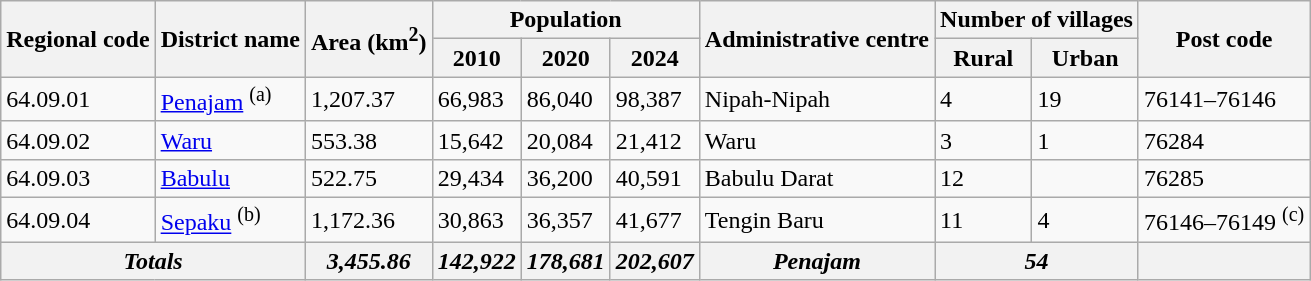<table class="sortable wikitable">
<tr>
<th rowspan="2">Regional code</th>
<th rowspan="2">District name</th>
<th rowspan="2">Area (km<sup>2</sup>)</th>
<th colspan="3">Population</th>
<th rowspan="2">Administrative centre</th>
<th colspan="2">Number of villages</th>
<th rowspan="2">Post code</th>
</tr>
<tr>
<th>2010</th>
<th>2020</th>
<th>2024</th>
<th>Rural</th>
<th>Urban</th>
</tr>
<tr>
<td>64.09.01</td>
<td><a href='#'>Penajam</a> <sup>(a)</sup> </td>
<td>1,207.37</td>
<td>66,983</td>
<td>86,040</td>
<td>98,387</td>
<td>Nipah-Nipah</td>
<td>4</td>
<td>19</td>
<td>76141–76146</td>
</tr>
<tr>
<td>64.09.02</td>
<td><a href='#'>Waru</a></td>
<td>553.38</td>
<td>15,642</td>
<td>20,084</td>
<td>21,412</td>
<td>Waru</td>
<td>3</td>
<td>1</td>
<td>76284</td>
</tr>
<tr>
<td>64.09.03</td>
<td><a href='#'>Babulu</a></td>
<td>522.75</td>
<td>29,434</td>
<td>36,200</td>
<td>40,591</td>
<td>Babulu Darat</td>
<td>12</td>
<td></td>
<td>76285</td>
</tr>
<tr>
<td>64.09.04</td>
<td><a href='#'>Sepaku</a> <sup>(b)</sup> </td>
<td>1,172.36</td>
<td>30,863</td>
<td>36,357</td>
<td>41,677</td>
<td>Tengin Baru</td>
<td>11</td>
<td>4</td>
<td>76146–76149 <sup>(c)</sup></td>
</tr>
<tr>
<th colspan="2"><strong><em>Totals</em></strong></th>
<th><em>3,455.86</em></th>
<th><em>142,922</em></th>
<th><em>178,681</em></th>
<th><em>202,607</em></th>
<th><em>Penajam</em></th>
<th colspan="2"><em>54</em></th>
<th></th>
</tr>
</table>
